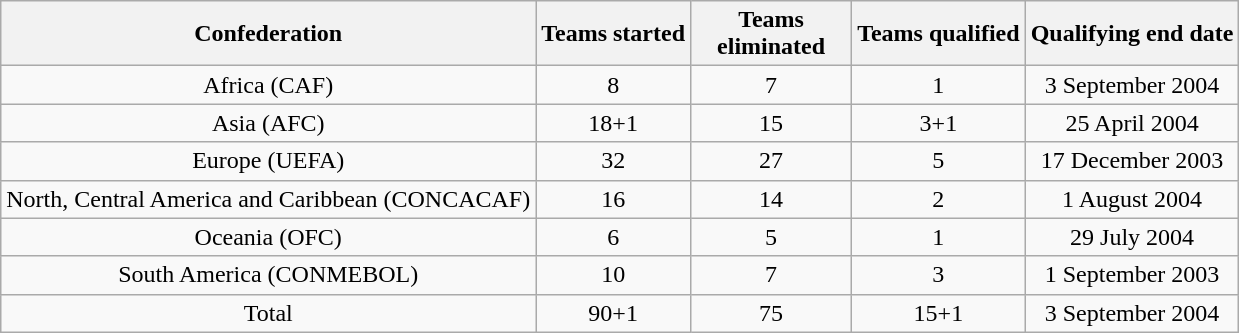<table class="wikitable" style="text-align: center;">
<tr>
<th>Confederation</th>
<th>Teams started</th>
<th width=100>Teams eliminated</th>
<th>Teams qualified</th>
<th>Qualifying end date</th>
</tr>
<tr>
<td>Africa (CAF)</td>
<td>8</td>
<td>7</td>
<td>1</td>
<td>3 September 2004</td>
</tr>
<tr>
<td>Asia (AFC)</td>
<td>18+1</td>
<td>15</td>
<td>3+1</td>
<td>25 April 2004</td>
</tr>
<tr>
<td>Europe (UEFA)</td>
<td>32</td>
<td>27</td>
<td>5</td>
<td>17 December 2003</td>
</tr>
<tr>
<td>North, Central America and Caribbean (CONCACAF)</td>
<td>16</td>
<td>14</td>
<td>2</td>
<td>1 August 2004</td>
</tr>
<tr>
<td>Oceania (OFC)</td>
<td>6</td>
<td>5</td>
<td>1</td>
<td>29 July 2004</td>
</tr>
<tr>
<td>South America (CONMEBOL)</td>
<td>10</td>
<td>7</td>
<td>3</td>
<td>1 September 2003</td>
</tr>
<tr>
<td>Total</td>
<td>90+1</td>
<td>75</td>
<td>15+1</td>
<td>3 September 2004</td>
</tr>
</table>
